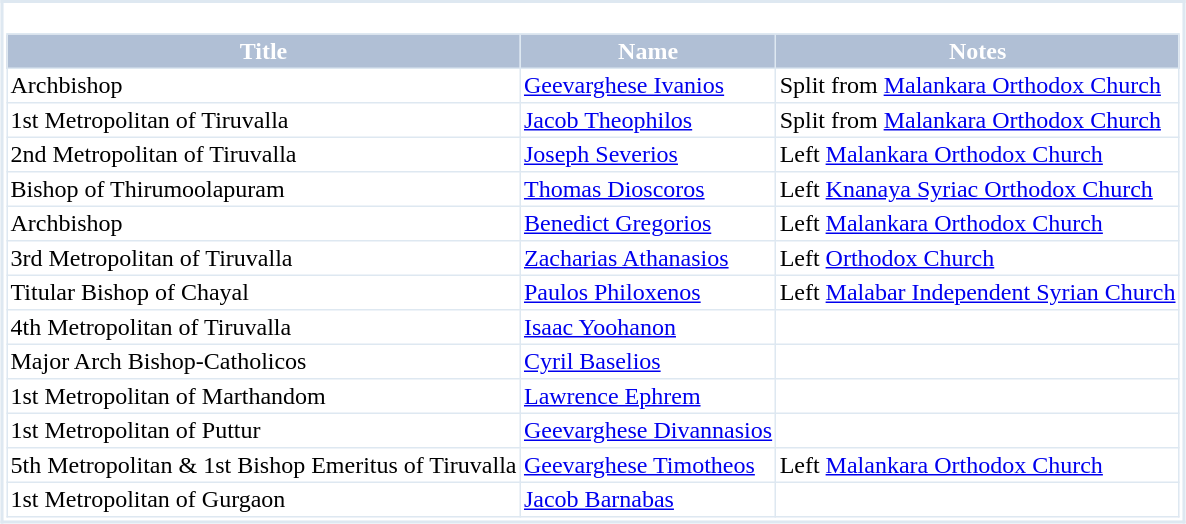<table cellpadding="2" cellspacing="0" border="2" align="center" style="border-collapse: collapse; border: 2px #DEE8F1 solid">
<tr>
<td><br><table cellpadding="2" cellspacing="0"  border="2" style="background-color:white; border-collapse: collapse; border: 1px #DEE8F1 solid">
<tr>
<th style="background-color:#B0BFD5; color:white">Title</th>
<th style="background-color:#B0BFD5; color:white">Name</th>
<th style="background-color:#B0BFD5; color:white">Notes</th>
</tr>
<tr --->
<td>Archbishop</td>
<td><a href='#'>Geevarghese Ivanios</a></td>
<td>Split from <a href='#'>Malankara Orthodox Church</a></td>
</tr>
<tr --->
<td>1st Metropolitan of Tiruvalla</td>
<td><a href='#'>Jacob Theophilos</a></td>
<td>Split from <a href='#'>Malankara Orthodox Church</a></td>
</tr>
<tr --->
<td>2nd Metropolitan of Tiruvalla</td>
<td><a href='#'>Joseph Severios</a></td>
<td>Left <a href='#'>Malankara Orthodox Church</a></td>
</tr>
<tr --->
<td>Bishop of Thirumoolapuram</td>
<td><a href='#'>Thomas Dioscoros</a></td>
<td>Left <a href='#'>Knanaya Syriac Orthodox Church</a></td>
</tr>
<tr --->
<td>Archbishop</td>
<td><a href='#'>Benedict Gregorios</a></td>
<td>Left <a href='#'>Malankara Orthodox Church</a></td>
</tr>
<tr --->
<td>3rd Metropolitan of Tiruvalla</td>
<td><a href='#'>Zacharias Athanasios</a></td>
<td>Left <a href='#'>Orthodox Church</a></td>
</tr>
<tr --->
<td>Titular Bishop of Chayal</td>
<td><a href='#'>Paulos Philoxenos</a></td>
<td>Left <a href='#'>Malabar Independent Syrian Church</a></td>
</tr>
<tr --->
<td>4th Metropolitan of Tiruvalla</td>
<td><a href='#'>Isaac Yoohanon</a></td>
<td></td>
</tr>
<tr --->
<td>Major Arch Bishop-Catholicos</td>
<td><a href='#'>Cyril Baselios</a></td>
<td></td>
</tr>
<tr --->
<td>1st Metropolitan of Marthandom</td>
<td><a href='#'>Lawrence Ephrem</a></td>
<td></td>
</tr>
<tr --->
<td>1st Metropolitan of Puttur</td>
<td><a href='#'>Geevarghese Divannasios</a></td>
<td></td>
</tr>
<tr --->
<td>5th Metropolitan & 1st Bishop Emeritus of Tiruvalla</td>
<td><a href='#'>Geevarghese Timotheos</a></td>
<td>Left <a href='#'>Malankara Orthodox Church</a></td>
</tr>
<tr --->
<td>1st Metropolitan of Gurgaon</td>
<td><a href='#'>Jacob Barnabas</a></td>
</tr>
</table>
</td>
</tr>
</table>
